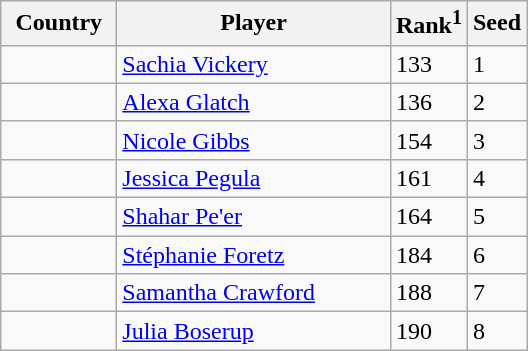<table class="sortable wikitable">
<tr>
<th width="70">Country</th>
<th width="175">Player</th>
<th>Rank<sup>1</sup></th>
<th>Seed</th>
</tr>
<tr>
<td></td>
<td><a href='#'>Sachia Vickery</a></td>
<td>133</td>
<td>1</td>
</tr>
<tr>
<td></td>
<td><a href='#'>Alexa Glatch</a></td>
<td>136</td>
<td>2</td>
</tr>
<tr>
<td></td>
<td><a href='#'>Nicole Gibbs</a></td>
<td>154</td>
<td>3</td>
</tr>
<tr>
<td></td>
<td><a href='#'>Jessica Pegula</a></td>
<td>161</td>
<td>4</td>
</tr>
<tr>
<td></td>
<td><a href='#'>Shahar Pe'er</a></td>
<td>164</td>
<td>5</td>
</tr>
<tr>
<td></td>
<td><a href='#'>Stéphanie Foretz</a></td>
<td>184</td>
<td>6</td>
</tr>
<tr>
<td></td>
<td><a href='#'>Samantha Crawford</a></td>
<td>188</td>
<td>7</td>
</tr>
<tr>
<td></td>
<td><a href='#'>Julia Boserup</a></td>
<td>190</td>
<td>8</td>
</tr>
</table>
